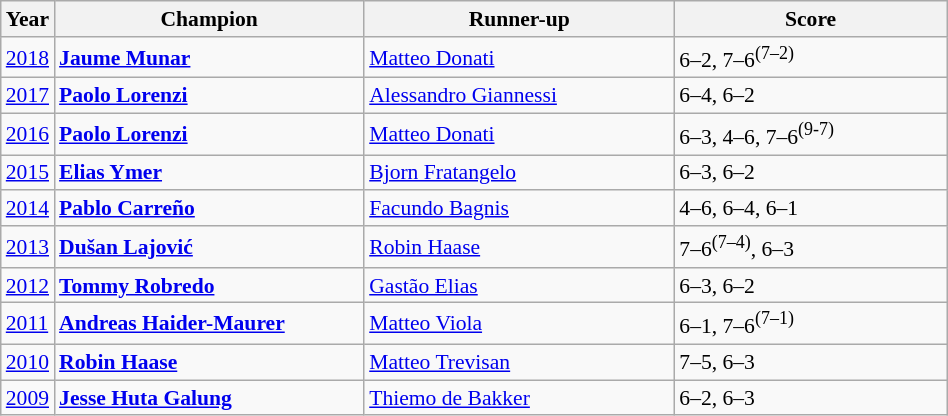<table class="wikitable" style="font-size:90%">
<tr>
<th>Year</th>
<th width="200">Champion</th>
<th width="200">Runner-up</th>
<th width="175">Score</th>
</tr>
<tr>
<td><a href='#'>2018</a></td>
<td> <strong><a href='#'>Jaume Munar</a></strong> </td>
<td> <a href='#'>Matteo Donati</a></td>
<td>6–2, 7–6<sup>(7–2)</sup></td>
</tr>
<tr>
<td><a href='#'>2017</a></td>
<td> <strong><a href='#'>Paolo Lorenzi</a></strong></td>
<td> <a href='#'>Alessandro Giannessi</a></td>
<td>6–4, 6–2</td>
</tr>
<tr>
<td><a href='#'>2016</a></td>
<td> <strong><a href='#'>Paolo Lorenzi</a></strong></td>
<td> <a href='#'>Matteo Donati</a></td>
<td>6–3, 4–6, 7–6<sup>(9-7)</sup></td>
</tr>
<tr>
<td><a href='#'>2015</a></td>
<td> <strong><a href='#'>Elias Ymer</a></strong></td>
<td> <a href='#'>Bjorn Fratangelo</a></td>
<td>6–3, 6–2</td>
</tr>
<tr>
<td><a href='#'>2014</a></td>
<td> <strong><a href='#'>Pablo Carreño</a></strong></td>
<td> <a href='#'>Facundo Bagnis</a></td>
<td>4–6, 6–4, 6–1</td>
</tr>
<tr>
<td><a href='#'>2013</a></td>
<td> <strong><a href='#'>Dušan Lajović</a></strong></td>
<td> <a href='#'>Robin Haase</a></td>
<td>7–6<sup>(7–4)</sup>, 6–3</td>
</tr>
<tr>
<td><a href='#'>2012</a></td>
<td> <strong><a href='#'>Tommy Robredo</a></strong></td>
<td> <a href='#'>Gastão Elias</a></td>
<td>6–3, 6–2</td>
</tr>
<tr>
<td><a href='#'>2011</a></td>
<td> <strong><a href='#'>Andreas Haider-Maurer</a></strong></td>
<td> <a href='#'>Matteo Viola</a></td>
<td>6–1, 7–6<sup>(7–1)</sup></td>
</tr>
<tr>
<td><a href='#'>2010</a></td>
<td> <strong><a href='#'>Robin Haase</a></strong></td>
<td> <a href='#'>Matteo Trevisan</a></td>
<td>7–5, 6–3</td>
</tr>
<tr>
<td><a href='#'>2009</a></td>
<td> <strong><a href='#'>Jesse Huta Galung</a></strong></td>
<td> <a href='#'>Thiemo de Bakker</a></td>
<td>6–2, 6–3</td>
</tr>
</table>
